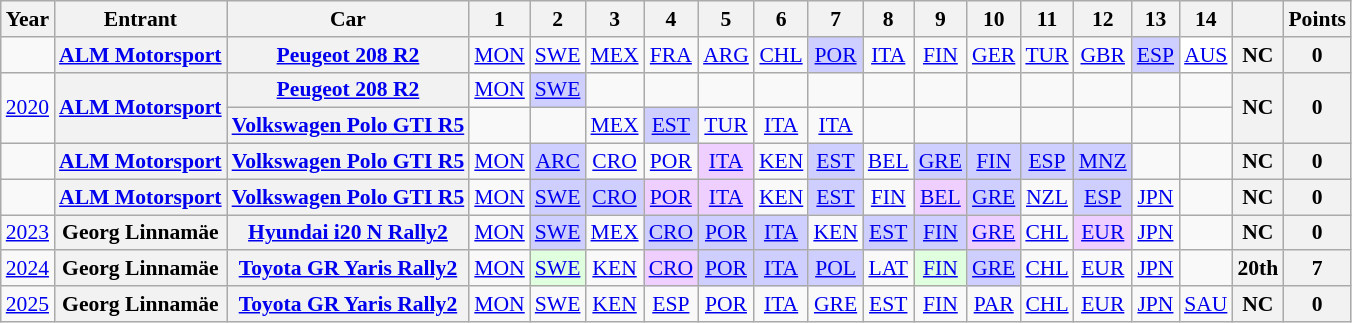<table class="wikitable" style="text-align:center; font-size:90%">
<tr>
<th>Year</th>
<th>Entrant</th>
<th>Car</th>
<th>1</th>
<th>2</th>
<th>3</th>
<th>4</th>
<th>5</th>
<th>6</th>
<th>7</th>
<th>8</th>
<th>9</th>
<th>10</th>
<th>11</th>
<th>12</th>
<th>13</th>
<th>14</th>
<th></th>
<th>Points</th>
</tr>
<tr>
<td></td>
<th><a href='#'>ALM Motorsport</a></th>
<th><a href='#'>Peugeot 208 R2</a></th>
<td><a href='#'>MON</a></td>
<td><a href='#'>SWE</a></td>
<td><a href='#'>MEX</a></td>
<td><a href='#'>FRA</a></td>
<td><a href='#'>ARG</a></td>
<td><a href='#'>CHL</a></td>
<td style="background:#CFCFFF"><a href='#'>POR</a><br></td>
<td><a href='#'>ITA</a></td>
<td><a href='#'>FIN</a></td>
<td><a href='#'>GER</a></td>
<td><a href='#'>TUR</a></td>
<td><a href='#'>GBR</a></td>
<td style="background:#CFCFFF"><a href='#'>ESP</a><br></td>
<td style="background:white"><a href='#'>AUS</a><br></td>
<th>NC</th>
<th>0</th>
</tr>
<tr>
<td rowspan="2"><a href='#'>2020</a></td>
<th rowspan="2"><a href='#'>ALM Motorsport</a></th>
<th><a href='#'>Peugeot 208 R2</a></th>
<td><a href='#'>MON</a></td>
<td style="background:#CFCFFF;"><a href='#'>SWE</a><br></td>
<td></td>
<td></td>
<td></td>
<td></td>
<td></td>
<td></td>
<td></td>
<td></td>
<td></td>
<td></td>
<td></td>
<td></td>
<th rowspan="2">NC</th>
<th rowspan="2">0</th>
</tr>
<tr>
<th><a href='#'>Volkswagen Polo GTI R5</a></th>
<td></td>
<td></td>
<td><a href='#'>MEX</a></td>
<td style="background:#CFCFFF;"><a href='#'>EST</a><br></td>
<td><a href='#'>TUR</a></td>
<td><a href='#'>ITA</a></td>
<td><a href='#'>ITA</a></td>
<td></td>
<td></td>
<td></td>
<td></td>
<td></td>
<td></td>
<td></td>
</tr>
<tr>
<td></td>
<th><a href='#'>ALM Motorsport</a></th>
<th><a href='#'>Volkswagen Polo GTI R5</a></th>
<td><a href='#'>MON</a></td>
<td style="background:#CFCFFF"><a href='#'>ARC</a><br></td>
<td><a href='#'>CRO</a></td>
<td><a href='#'>POR</a></td>
<td style="background:#EFCFFF"><a href='#'>ITA</a><br></td>
<td><a href='#'>KEN</a></td>
<td style="background:#CFCFFF"><a href='#'>EST</a><br></td>
<td><a href='#'>BEL</a></td>
<td style="background:#CFCFFF"><a href='#'>GRE</a><br></td>
<td style="background:#CFCFFF"><a href='#'>FIN</a><br></td>
<td style="background:#CFCFFF"><a href='#'>ESP</a><br></td>
<td style="background:#CFCFFF"><a href='#'>MNZ</a><br></td>
<td></td>
<td></td>
<th>NC</th>
<th>0</th>
</tr>
<tr>
<td></td>
<th><a href='#'>ALM Motorsport</a></th>
<th><a href='#'>Volkswagen Polo GTI R5</a></th>
<td><a href='#'>MON</a></td>
<td style="background:#CFCFFF"><a href='#'>SWE</a><br></td>
<td style="background:#CFCFFF"><a href='#'>CRO</a><br></td>
<td style="background:#EFCFFF"><a href='#'>POR</a><br></td>
<td style="background:#EFCFFF"><a href='#'>ITA</a><br></td>
<td><a href='#'>KEN</a></td>
<td style="background:#CFCFFF"><a href='#'>EST</a><br></td>
<td><a href='#'>FIN</a></td>
<td style="background:#EFCFFF"><a href='#'>BEL</a><br></td>
<td style="background:#CFCFFF"><a href='#'>GRE</a><br></td>
<td><a href='#'>NZL</a></td>
<td style="background:#CFCFFF"><a href='#'>ESP</a><br></td>
<td><a href='#'>JPN</a></td>
<td></td>
<th>NC</th>
<th>0</th>
</tr>
<tr>
<td><a href='#'>2023</a></td>
<th>Georg Linnamäe</th>
<th><a href='#'>Hyundai i20 N Rally2</a></th>
<td><a href='#'>MON</a></td>
<td style="background:#CFCFFF"><a href='#'>SWE</a><br></td>
<td><a href='#'>MEX</a></td>
<td style="background:#CFCFFF"><a href='#'>CRO</a><br></td>
<td style="background:#CFCFFF"><a href='#'>POR</a><br></td>
<td style="background:#CFCFFF"><a href='#'>ITA</a><br></td>
<td><a href='#'>KEN</a></td>
<td style="background:#CFCFFF"><a href='#'>EST</a><br></td>
<td style="background:#CFCFFF"><a href='#'>FIN</a><br></td>
<td style="background:#EFCFFF"><a href='#'>GRE</a><br></td>
<td><a href='#'>CHL</a></td>
<td style="background:#EFCFFF"><a href='#'>EUR</a><br></td>
<td><a href='#'>JPN</a></td>
<td></td>
<th>NC</th>
<th>0</th>
</tr>
<tr>
<td><a href='#'>2024</a></td>
<th>Georg Linnamäe</th>
<th><a href='#'>Toyota GR Yaris Rally2</a></th>
<td><a href='#'>MON</a></td>
<td style="background:#DFFFDF;"><a href='#'>SWE</a><br></td>
<td><a href='#'>KEN</a></td>
<td style="background:#EFCFFF"><a href='#'>CRO</a><br></td>
<td style="background:#CFCFFF"><a href='#'>POR</a><br></td>
<td style="background:#CFCFFF"><a href='#'>ITA</a><br></td>
<td style="background:#CFCFFF"><a href='#'>POL</a><br></td>
<td><a href='#'>LAT</a></td>
<td style="background:#DFFFDF;"><a href='#'>FIN</a><br></td>
<td style="background:#CFCFFF"><a href='#'>GRE</a><br></td>
<td><a href='#'>CHL</a></td>
<td><a href='#'>EUR</a></td>
<td><a href='#'>JPN</a></td>
<td></td>
<th>20th</th>
<th>7</th>
</tr>
<tr>
<td><a href='#'>2025</a></td>
<th>Georg Linnamäe</th>
<th><a href='#'>Toyota GR Yaris Rally2</a></th>
<td><a href='#'>MON</a></td>
<td><a href='#'>SWE</a></td>
<td><a href='#'>KEN</a></td>
<td><a href='#'>ESP</a></td>
<td><a href='#'>POR</a></td>
<td><a href='#'>ITA</a></td>
<td><a href='#'>GRE</a></td>
<td><a href='#'>EST</a></td>
<td><a href='#'>FIN</a></td>
<td><a href='#'>PAR</a></td>
<td><a href='#'>CHL</a></td>
<td><a href='#'>EUR</a></td>
<td><a href='#'>JPN</a></td>
<td><a href='#'>SAU</a></td>
<th>NC</th>
<th>0</th>
</tr>
</table>
